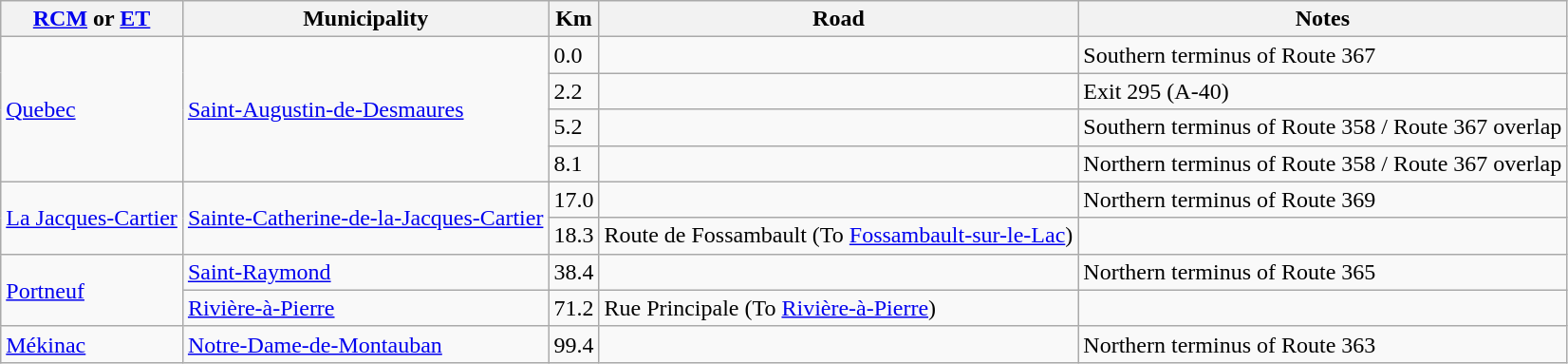<table class=wikitable>
<tr>
<th><a href='#'>RCM</a> or <a href='#'>ET</a></th>
<th>Municipality</th>
<th>Km</th>
<th>Road</th>
<th>Notes</th>
</tr>
<tr>
<td rowspan="4"><a href='#'>Quebec</a></td>
<td rowspan="4"><a href='#'>Saint-Augustin-de-Desmaures</a></td>
<td>0.0</td>
<td></td>
<td>Southern terminus of Route 367</td>
</tr>
<tr>
<td>2.2</td>
<td></td>
<td>Exit 295 (A-40)</td>
</tr>
<tr>
<td>5.2</td>
<td></td>
<td>Southern terminus of Route 358 / Route 367 overlap</td>
</tr>
<tr>
<td>8.1</td>
<td></td>
<td>Northern terminus of Route 358 / Route 367 overlap</td>
</tr>
<tr>
<td rowspan="2"><a href='#'>La Jacques-Cartier</a></td>
<td rowspan="2"><a href='#'>Sainte-Catherine-de-la-Jacques-Cartier</a></td>
<td>17.0</td>
<td></td>
<td>Northern terminus of Route 369</td>
</tr>
<tr>
<td>18.3</td>
<td>Route de Fossambault (To <a href='#'>Fossambault-sur-le-Lac</a>)</td>
<td></td>
</tr>
<tr>
<td rowspan="2"><a href='#'>Portneuf</a></td>
<td><a href='#'>Saint-Raymond</a></td>
<td>38.4</td>
<td></td>
<td>Northern terminus of Route 365</td>
</tr>
<tr>
<td><a href='#'>Rivière-à-Pierre</a></td>
<td>71.2</td>
<td>Rue Principale (To <a href='#'>Rivière-à-Pierre</a>)</td>
<td></td>
</tr>
<tr>
<td><a href='#'>Mékinac</a></td>
<td><a href='#'>Notre-Dame-de-Montauban</a></td>
<td>99.4</td>
<td></td>
<td>Northern terminus of Route 363</td>
</tr>
</table>
